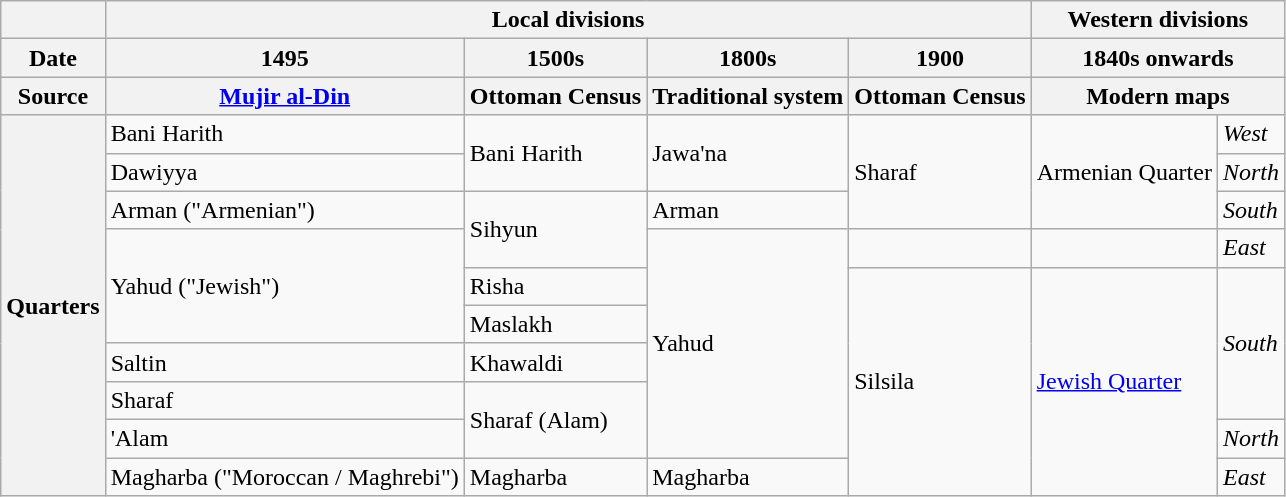<table class="wikitable">
<tr>
<th></th>
<th colspan="4">Local divisions</th>
<th colspan="2">Western divisions</th>
</tr>
<tr>
<th>Date</th>
<th>1495</th>
<th>1500s</th>
<th>1800s</th>
<th>1900</th>
<th colspan="2">1840s onwards</th>
</tr>
<tr>
<th>Source</th>
<th><a href='#'>Mujir al-Din</a></th>
<th>Ottoman Census</th>
<th>Traditional system</th>
<th>Ottoman Census</th>
<th colspan="2">Modern maps</th>
</tr>
<tr>
<th rowspan="10">Quarters</th>
<td>Bani Harith</td>
<td rowspan="2">Bani Harith</td>
<td rowspan="2">Jawa'na</td>
<td rowspan="3">Sharaf</td>
<td rowspan="3">Armenian Quarter</td>
<td><em>West</em></td>
</tr>
<tr>
<td>Dawiyya</td>
<td><em>North</em></td>
</tr>
<tr>
<td>Arman ("Armenian")</td>
<td rowspan="2">Sihyun</td>
<td>Arman</td>
<td><em>South</em></td>
</tr>
<tr>
<td rowspan="3">Yahud ("Jewish")</td>
<td rowspan="6">Yahud</td>
<td></td>
<td></td>
<td><em>East</em></td>
</tr>
<tr>
<td>Risha</td>
<td rowspan="6">Silsila</td>
<td rowspan="6"><a href='#'>Jewish Quarter</a></td>
<td rowspan="4"><em>South</em></td>
</tr>
<tr>
<td>Maslakh</td>
</tr>
<tr>
<td>Saltin</td>
<td>Khawaldi</td>
</tr>
<tr>
<td>Sharaf</td>
<td rowspan="2">Sharaf (Alam)</td>
</tr>
<tr>
<td>'Alam</td>
<td><em>North</em></td>
</tr>
<tr>
<td>Magharba ("Moroccan / Maghrebi")</td>
<td>Magharba</td>
<td>Magharba</td>
<td><em>East</em></td>
</tr>
</table>
